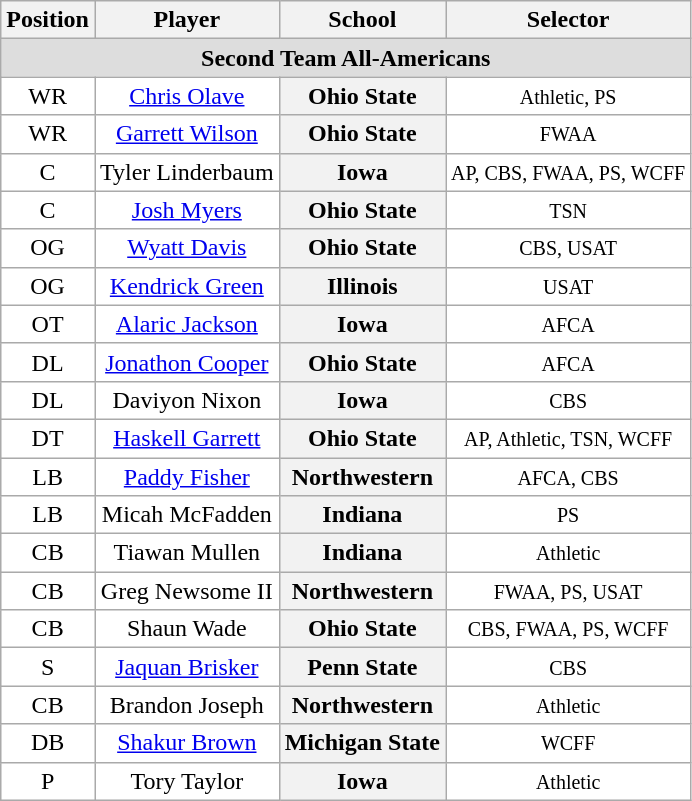<table class="wikitable">
<tr>
<th>Position</th>
<th>Player</th>
<th>School</th>
<th>Selector</th>
</tr>
<tr>
<td colspan="4" style="text-align:center; background:#ddd;"><strong>Second Team All-Americans</strong></td>
</tr>
<tr style="text-align:center;">
<td style="background:white">WR</td>
<td style="background:white"><a href='#'>Chris Olave</a></td>
<th style=>Ohio State</th>
<td style="background:white"><small>Athletic, PS</small></td>
</tr>
<tr style="text-align:center;">
<td style="background:white">WR</td>
<td style="background:white"><a href='#'>Garrett Wilson</a></td>
<th style=>Ohio State</th>
<td style="background:white"><small>FWAA</small></td>
</tr>
<tr style="text-align:center;">
<td style="background:white">C</td>
<td style="background:white">Tyler Linderbaum</td>
<th style=>Iowa</th>
<td style="background:white"><small>AP, CBS, FWAA, PS, WCFF</small></td>
</tr>
<tr style="text-align:center;">
<td style="background:white">C</td>
<td style="background:white"><a href='#'>Josh Myers</a></td>
<th style=>Ohio State</th>
<td style="background:white"><small>TSN</small></td>
</tr>
<tr style="text-align:center;">
<td style="background:white">OG</td>
<td style="background:white"><a href='#'>Wyatt Davis</a></td>
<th style=>Ohio State</th>
<td style="background:white"><small>CBS, USAT</small></td>
</tr>
<tr style="text-align:center;">
<td style="background:white">OG</td>
<td style="background:white"><a href='#'>Kendrick Green</a></td>
<th style=>Illinois</th>
<td style="background:white"><small>USAT</small></td>
</tr>
<tr style="text-align:center;">
<td style="background:white">OT</td>
<td style="background:white"><a href='#'>Alaric Jackson</a></td>
<th style=>Iowa</th>
<td style="background:white"><small>AFCA</small></td>
</tr>
<tr style="text-align:center;">
<td style="background:white">DL</td>
<td style="background:white"><a href='#'>Jonathon Cooper</a></td>
<th style=>Ohio State</th>
<td style="background:white"><small>AFCA</small></td>
</tr>
<tr style="text-align:center;">
<td style="background:white">DL</td>
<td style="background:white">Daviyon Nixon</td>
<th style=>Iowa</th>
<td style="background:white"><small>CBS</small></td>
</tr>
<tr style="text-align:center;">
<td style="background:white">DT</td>
<td style="background:white"><a href='#'>Haskell Garrett</a></td>
<th style=>Ohio State</th>
<td style="background:white"><small>AP, Athletic, TSN, WCFF</small></td>
</tr>
<tr style="text-align:center;">
<td style="background:white">LB</td>
<td style="background:white"><a href='#'>Paddy Fisher</a></td>
<th style=>Northwestern</th>
<td style="background:white"><small>AFCA, CBS</small></td>
</tr>
<tr style="text-align:center;">
<td style="background:white">LB</td>
<td style="background:white">Micah McFadden</td>
<th style=>Indiana</th>
<td style="background:white"><small>PS</small></td>
</tr>
<tr style="text-align:center;">
<td style="background:white">CB</td>
<td style="background:white">Tiawan Mullen</td>
<th style=>Indiana</th>
<td style="background:white"><small>Athletic</small></td>
</tr>
<tr style="text-align:center;">
<td style="background:white">CB</td>
<td style="background:white">Greg Newsome II</td>
<th style=>Northwestern</th>
<td style="background:white"><small>FWAA, PS, USAT</small></td>
</tr>
<tr style="text-align:center;">
<td style="background:white">CB</td>
<td style="background:white">Shaun Wade</td>
<th style=>Ohio State</th>
<td style="background:white"><small>CBS, FWAA, PS, WCFF</small></td>
</tr>
<tr style="text-align:center;">
<td style="background:white">S</td>
<td style="background:white"><a href='#'>Jaquan Brisker</a></td>
<th style=>Penn State</th>
<td style="background:white"><small>CBS</small></td>
</tr>
<tr style="text-align:center;">
<td style="background:white">CB</td>
<td style="background:white">Brandon Joseph</td>
<th style=>Northwestern</th>
<td style="background:white"><small>Athletic</small></td>
</tr>
<tr style="text-align:center;">
<td style="background:white">DB</td>
<td style="background:white"><a href='#'>Shakur Brown</a></td>
<th style=>Michigan State</th>
<td style="background:white"><small>WCFF</small></td>
</tr>
<tr style="text-align:center;">
<td style="background:white">P</td>
<td style="background:white">Tory Taylor</td>
<th style=>Iowa</th>
<td style="background:white"><small>Athletic</small></td>
</tr>
</table>
